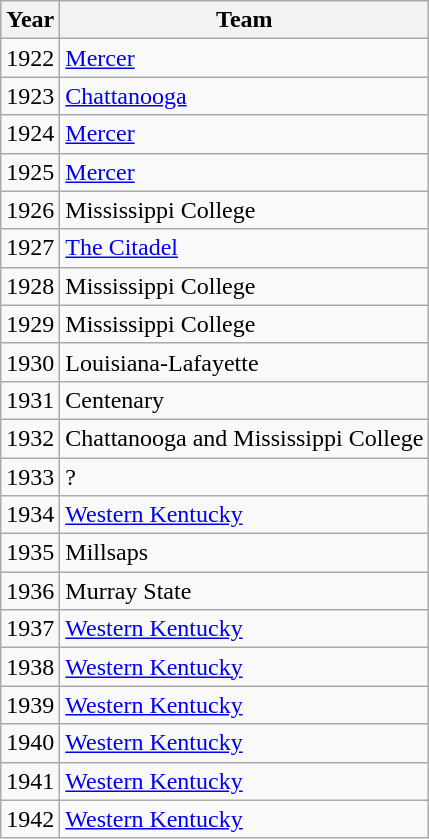<table class=wikitable>
<tr>
<th>Year</th>
<th>Team</th>
</tr>
<tr>
<td>1922</td>
<td><a href='#'>Mercer</a></td>
</tr>
<tr>
<td>1923</td>
<td><a href='#'>Chattanooga</a></td>
</tr>
<tr>
<td>1924</td>
<td><a href='#'>Mercer</a></td>
</tr>
<tr>
<td>1925</td>
<td><a href='#'>Mercer</a></td>
</tr>
<tr>
<td>1926</td>
<td>Mississippi College</td>
</tr>
<tr>
<td>1927</td>
<td><a href='#'>The Citadel</a></td>
</tr>
<tr>
<td>1928</td>
<td>Mississippi College</td>
</tr>
<tr>
<td>1929</td>
<td>Mississippi College</td>
</tr>
<tr>
<td>1930</td>
<td>Louisiana-Lafayette</td>
</tr>
<tr>
<td>1931</td>
<td>Centenary</td>
</tr>
<tr>
<td>1932</td>
<td>Chattanooga and Mississippi College</td>
</tr>
<tr>
<td>1933</td>
<td>?</td>
</tr>
<tr>
<td>1934</td>
<td><a href='#'>Western Kentucky</a></td>
</tr>
<tr>
<td>1935</td>
<td>Millsaps</td>
</tr>
<tr>
<td>1936</td>
<td>Murray State</td>
</tr>
<tr>
<td>1937</td>
<td><a href='#'>Western Kentucky</a></td>
</tr>
<tr>
<td>1938</td>
<td><a href='#'>Western Kentucky</a></td>
</tr>
<tr>
<td>1939</td>
<td><a href='#'>Western Kentucky</a></td>
</tr>
<tr>
<td>1940</td>
<td><a href='#'>Western Kentucky</a></td>
</tr>
<tr>
<td>1941</td>
<td><a href='#'>Western Kentucky</a></td>
</tr>
<tr>
<td>1942</td>
<td><a href='#'>Western Kentucky</a></td>
</tr>
</table>
